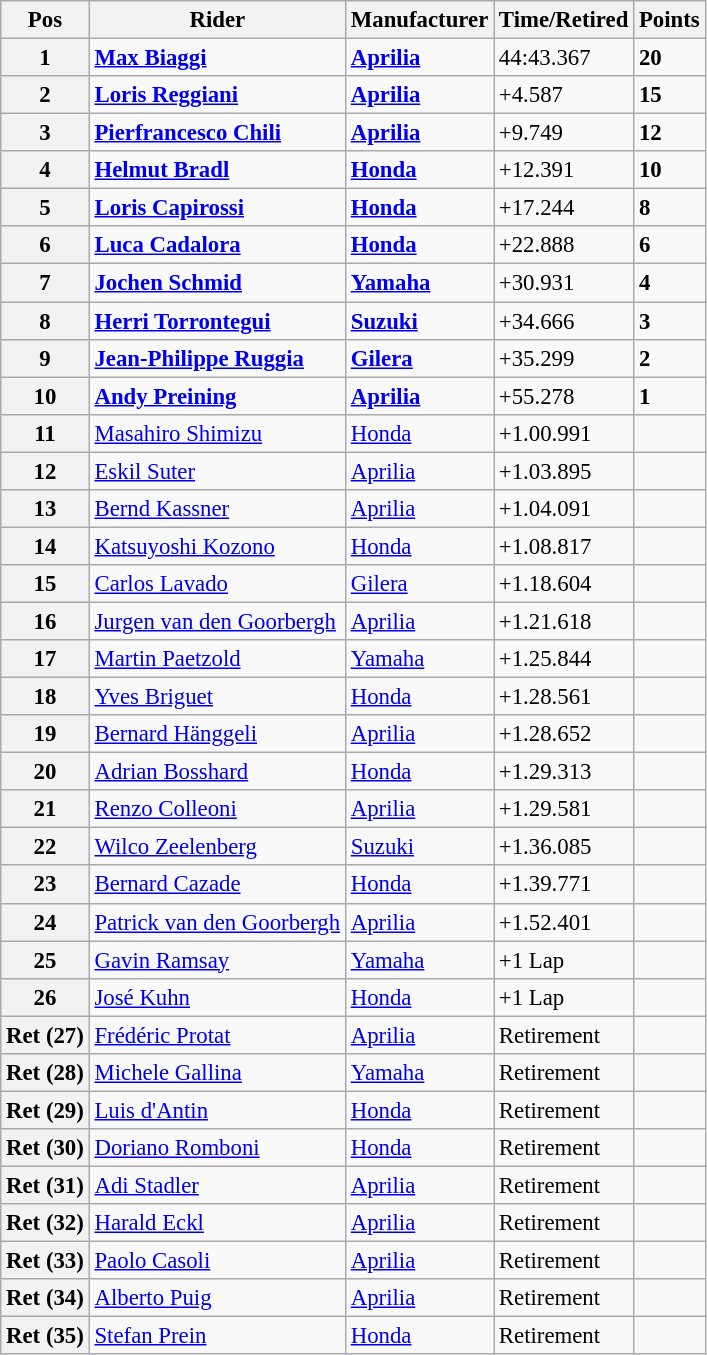<table class="wikitable" style="font-size: 95%;">
<tr>
<th>Pos</th>
<th>Rider</th>
<th>Manufacturer</th>
<th>Time/Retired</th>
<th>Points</th>
</tr>
<tr>
<th>1</th>
<td> <strong><a href='#'>Max Biaggi</a></strong></td>
<td><strong><a href='#'>Aprilia</a></strong></td>
<td>44:43.367</td>
<td><strong>20</strong></td>
</tr>
<tr>
<th>2</th>
<td> <strong><a href='#'>Loris Reggiani</a></strong></td>
<td><strong><a href='#'>Aprilia</a></strong></td>
<td>+4.587</td>
<td><strong>15</strong></td>
</tr>
<tr>
<th>3</th>
<td> <strong><a href='#'>Pierfrancesco Chili</a></strong></td>
<td><strong><a href='#'>Aprilia</a></strong></td>
<td>+9.749</td>
<td><strong>12</strong></td>
</tr>
<tr>
<th>4</th>
<td> <strong><a href='#'>Helmut Bradl</a></strong></td>
<td><strong><a href='#'>Honda</a></strong></td>
<td>+12.391</td>
<td><strong>10</strong></td>
</tr>
<tr>
<th>5</th>
<td> <strong><a href='#'>Loris Capirossi</a></strong></td>
<td><strong><a href='#'>Honda</a></strong></td>
<td>+17.244</td>
<td><strong>8</strong></td>
</tr>
<tr>
<th>6</th>
<td> <strong><a href='#'>Luca Cadalora</a></strong></td>
<td><strong><a href='#'>Honda</a></strong></td>
<td>+22.888</td>
<td><strong>6</strong></td>
</tr>
<tr>
<th>7</th>
<td> <strong><a href='#'>Jochen Schmid</a></strong></td>
<td><strong><a href='#'>Yamaha</a></strong></td>
<td>+30.931</td>
<td><strong>4</strong></td>
</tr>
<tr>
<th>8</th>
<td> <strong><a href='#'>Herri Torrontegui</a></strong></td>
<td><strong><a href='#'>Suzuki</a></strong></td>
<td>+34.666</td>
<td><strong>3</strong></td>
</tr>
<tr>
<th>9</th>
<td> <strong><a href='#'>Jean-Philippe Ruggia</a></strong></td>
<td><strong><a href='#'>Gilera</a></strong></td>
<td>+35.299</td>
<td><strong>2</strong></td>
</tr>
<tr>
<th>10</th>
<td> <strong><a href='#'>Andy Preining</a></strong></td>
<td><strong><a href='#'>Aprilia</a></strong></td>
<td>+55.278</td>
<td><strong>1</strong></td>
</tr>
<tr>
<th>11</th>
<td> <a href='#'>Masahiro Shimizu</a></td>
<td><a href='#'>Honda</a></td>
<td>+1.00.991</td>
<td></td>
</tr>
<tr>
<th>12</th>
<td> <a href='#'>Eskil Suter</a></td>
<td><a href='#'>Aprilia</a></td>
<td>+1.03.895</td>
<td></td>
</tr>
<tr>
<th>13</th>
<td> <a href='#'>Bernd Kassner</a></td>
<td><a href='#'>Aprilia</a></td>
<td>+1.04.091</td>
<td></td>
</tr>
<tr>
<th>14</th>
<td> <a href='#'>Katsuyoshi Kozono</a></td>
<td><a href='#'>Honda</a></td>
<td>+1.08.817</td>
<td></td>
</tr>
<tr>
<th>15</th>
<td> <a href='#'>Carlos Lavado</a></td>
<td><a href='#'>Gilera</a></td>
<td>+1.18.604</td>
<td></td>
</tr>
<tr>
<th>16</th>
<td> <a href='#'>Jurgen van den Goorbergh</a></td>
<td><a href='#'>Aprilia</a></td>
<td>+1.21.618</td>
<td></td>
</tr>
<tr>
<th>17</th>
<td> <a href='#'>Martin Paetzold</a></td>
<td><a href='#'>Yamaha</a></td>
<td>+1.25.844</td>
<td></td>
</tr>
<tr>
<th>18</th>
<td> <a href='#'>Yves Briguet</a></td>
<td><a href='#'>Honda</a></td>
<td>+1.28.561</td>
<td></td>
</tr>
<tr>
<th>19</th>
<td> <a href='#'>Bernard Hänggeli</a></td>
<td><a href='#'>Aprilia</a></td>
<td>+1.28.652</td>
<td></td>
</tr>
<tr>
<th>20</th>
<td> <a href='#'>Adrian Bosshard</a></td>
<td><a href='#'>Honda</a></td>
<td>+1.29.313</td>
<td></td>
</tr>
<tr>
<th>21</th>
<td> <a href='#'>Renzo Colleoni</a></td>
<td><a href='#'>Aprilia</a></td>
<td>+1.29.581</td>
<td></td>
</tr>
<tr>
<th>22</th>
<td> <a href='#'>Wilco Zeelenberg</a></td>
<td><a href='#'>Suzuki</a></td>
<td>+1.36.085</td>
<td></td>
</tr>
<tr>
<th>23</th>
<td> <a href='#'>Bernard Cazade</a></td>
<td><a href='#'>Honda</a></td>
<td>+1.39.771</td>
<td></td>
</tr>
<tr>
<th>24</th>
<td> <a href='#'>Patrick van den Goorbergh</a></td>
<td><a href='#'>Aprilia</a></td>
<td>+1.52.401</td>
<td></td>
</tr>
<tr>
<th>25</th>
<td> <a href='#'>Gavin Ramsay</a></td>
<td><a href='#'>Yamaha</a></td>
<td>+1 Lap</td>
<td></td>
</tr>
<tr>
<th>26</th>
<td> <a href='#'>José Kuhn</a></td>
<td><a href='#'>Honda</a></td>
<td>+1 Lap</td>
<td></td>
</tr>
<tr>
<th>Ret (27)</th>
<td> <a href='#'>Frédéric Protat</a></td>
<td><a href='#'>Aprilia</a></td>
<td>Retirement</td>
<td></td>
</tr>
<tr>
<th>Ret (28)</th>
<td> <a href='#'>Michele Gallina</a></td>
<td><a href='#'>Yamaha</a></td>
<td>Retirement</td>
<td></td>
</tr>
<tr>
<th>Ret (29)</th>
<td> <a href='#'>Luis d'Antin</a></td>
<td><a href='#'>Honda</a></td>
<td>Retirement</td>
<td></td>
</tr>
<tr>
<th>Ret (30)</th>
<td> <a href='#'>Doriano Romboni</a></td>
<td><a href='#'>Honda</a></td>
<td>Retirement</td>
<td></td>
</tr>
<tr>
<th>Ret (31)</th>
<td> <a href='#'>Adi Stadler</a></td>
<td><a href='#'>Aprilia</a></td>
<td>Retirement</td>
<td></td>
</tr>
<tr>
<th>Ret (32)</th>
<td> <a href='#'>Harald Eckl</a></td>
<td><a href='#'>Aprilia</a></td>
<td>Retirement</td>
<td></td>
</tr>
<tr>
<th>Ret (33)</th>
<td> <a href='#'>Paolo Casoli</a></td>
<td><a href='#'>Aprilia</a></td>
<td>Retirement</td>
<td></td>
</tr>
<tr>
<th>Ret (34)</th>
<td> <a href='#'>Alberto Puig</a></td>
<td><a href='#'>Aprilia</a></td>
<td>Retirement</td>
<td></td>
</tr>
<tr>
<th>Ret (35)</th>
<td> <a href='#'>Stefan Prein</a></td>
<td><a href='#'>Honda</a></td>
<td>Retirement</td>
<td></td>
</tr>
</table>
